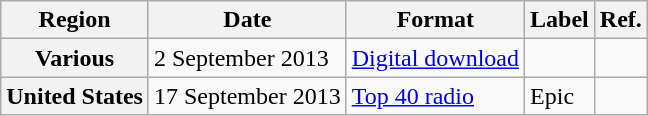<table class="wikitable sortable plainrowheaders">
<tr>
<th scope="col">Region</th>
<th scope="col">Date</th>
<th scope="col">Format</th>
<th scope="col">Label</th>
<th scope="col">Ref.</th>
</tr>
<tr>
<th scope="row">Various<br></th>
<td>2 September 2013</td>
<td><a href='#'>Digital download</a></td>
<td></td>
<td></td>
</tr>
<tr>
<th scope="row">United States</th>
<td>17 September 2013</td>
<td><a href='#'>Top 40 radio</a></td>
<td>Epic</td>
<td></td>
</tr>
</table>
